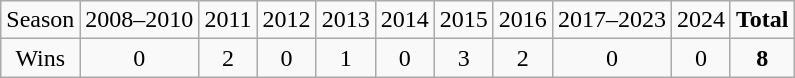<table class="wikitable sortable">
<tr>
<td>Season</td>
<td>2008–2010</td>
<td>2011</td>
<td>2012</td>
<td>2013</td>
<td>2014</td>
<td>2015</td>
<td>2016</td>
<td>2017–2023</td>
<td>2024</td>
<td><strong>Total</strong></td>
</tr>
<tr align=center>
<td>Wins</td>
<td>0</td>
<td>2</td>
<td>0</td>
<td>1</td>
<td>0</td>
<td>3</td>
<td>2</td>
<td>0</td>
<td>0</td>
<td><strong>8</strong></td>
</tr>
</table>
